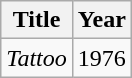<table class="wikitable">
<tr>
<th>Title</th>
<th>Year</th>
</tr>
<tr>
<td><em>Tattoo</em></td>
<td>1976</td>
</tr>
</table>
